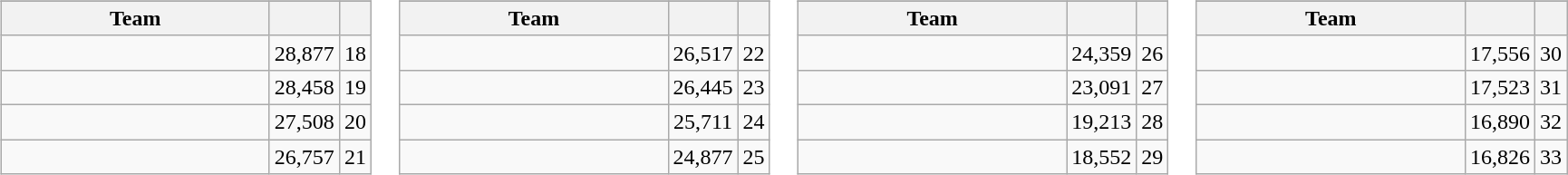<table>
<tr style="vertical-align:top">
<td><br><table class="wikitable" style="text-align:center">
<tr>
</tr>
<tr>
<th style="width:190px">Team</th>
<th></th>
<th></th>
</tr>
<tr>
<td style="text-align:left"></td>
<td>28,877</td>
<td>18</td>
</tr>
<tr>
<td style="text-align:left"></td>
<td>28,458</td>
<td>19</td>
</tr>
<tr>
<td style="text-align:left"></td>
<td>27,508</td>
<td>20</td>
</tr>
<tr>
<td style="text-align:left"></td>
<td>26,757</td>
<td>21</td>
</tr>
</table>
</td>
<td><br><table class="wikitable" style="text-align:center">
<tr>
</tr>
<tr>
<th style="width:190px">Team</th>
<th></th>
<th></th>
</tr>
<tr>
<td style="text-align:left"></td>
<td>26,517</td>
<td>22</td>
</tr>
<tr>
<td style="text-align:left"></td>
<td>26,445</td>
<td>23</td>
</tr>
<tr>
<td style="text-align:left"></td>
<td>25,711</td>
<td>24</td>
</tr>
<tr>
<td style="text-align:left"></td>
<td>24,877</td>
<td>25</td>
</tr>
</table>
</td>
<td><br><table class="wikitable" style="text-align:center">
<tr>
</tr>
<tr>
<th style="width:190px">Team</th>
<th></th>
<th></th>
</tr>
<tr>
<td style="text-align:left"></td>
<td>24,359</td>
<td>26</td>
</tr>
<tr>
<td style="text-align:left"></td>
<td>23,091</td>
<td>27</td>
</tr>
<tr>
<td style="text-align:left"></td>
<td>19,213</td>
<td>28</td>
</tr>
<tr>
<td style="text-align:left"></td>
<td>18,552</td>
<td>29</td>
</tr>
</table>
</td>
<td><br><table class="wikitable" style="text-align:center">
<tr>
</tr>
<tr>
<th style="width:190px">Team</th>
<th></th>
<th></th>
</tr>
<tr>
<td style="text-align:left"></td>
<td>17,556</td>
<td>30</td>
</tr>
<tr>
<td style="text-align:left"></td>
<td>17,523</td>
<td>31</td>
</tr>
<tr>
<td style="text-align:left"></td>
<td>16,890</td>
<td>32</td>
</tr>
<tr>
<td style="text-align:left"></td>
<td>16,826</td>
<td>33</td>
</tr>
</table>
</td>
</tr>
</table>
